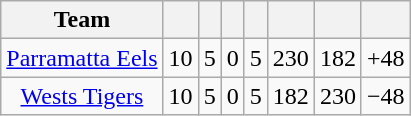<table class="wikitable" style="text-align:center">
<tr>
<th>Team</th>
<th></th>
<th></th>
<th></th>
<th></th>
<th></th>
<th></th>
<th></th>
</tr>
<tr>
<td> <a href='#'>Parramatta Eels</a></td>
<td>10</td>
<td>5</td>
<td>0</td>
<td>5</td>
<td>230</td>
<td>182</td>
<td>+48</td>
</tr>
<tr>
<td> <a href='#'>Wests Tigers</a></td>
<td>10</td>
<td>5</td>
<td>0</td>
<td>5</td>
<td>182</td>
<td>230</td>
<td>−48</td>
</tr>
</table>
